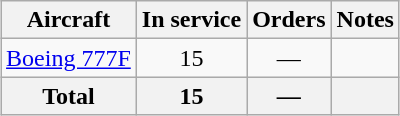<table class="wikitable" style="border-collapse:collapse;text-align:center;margin:auto;">
<tr>
<th>Aircraft</th>
<th>In service</th>
<th>Orders</th>
<th>Notes</th>
</tr>
<tr>
<td><a href='#'>Boeing 777F</a></td>
<td>15</td>
<td>—</td>
<td></td>
</tr>
<tr>
<th>Total</th>
<th>15</th>
<th>—</th>
<th></th>
</tr>
</table>
